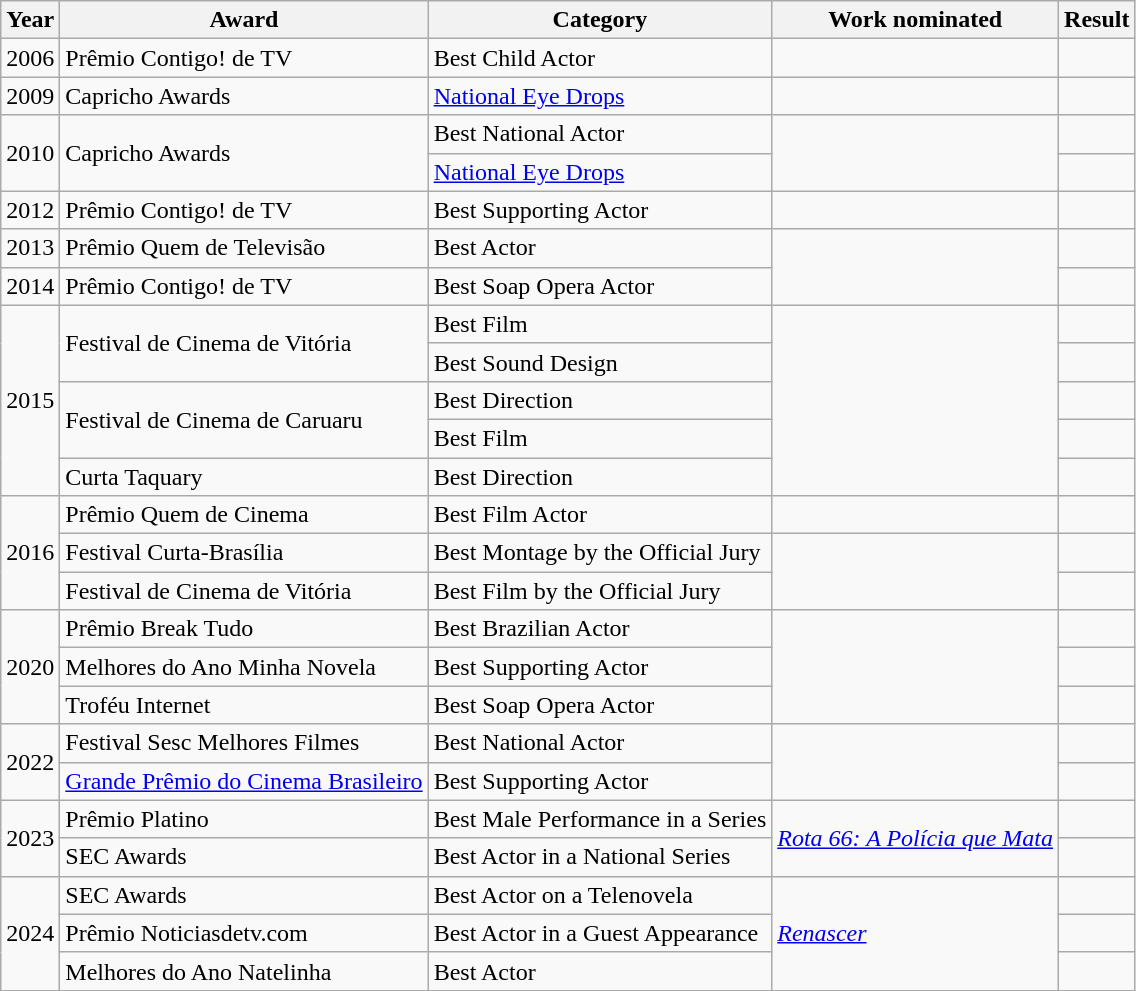<table class="wikitable">
<tr>
<th>Year</th>
<th>Award</th>
<th>Category</th>
<th>Work nominated</th>
<th>Result</th>
</tr>
<tr>
<td>2006</td>
<td>Prêmio Contigo! de TV</td>
<td>Best Child Actor</td>
<td></td>
<td></td>
</tr>
<tr>
<td>2009</td>
<td>Capricho Awards</td>
<td><a href='#'>National Eye Drops</a></td>
<td></td>
<td></td>
</tr>
<tr>
<td rowspan="2">2010</td>
<td rowspan="2">Capricho Awards</td>
<td>Best National Actor</td>
<td rowspan="2"></td>
<td></td>
</tr>
<tr>
<td><a href='#'>National Eye Drops</a></td>
<td></td>
</tr>
<tr>
<td>2012</td>
<td>Prêmio Contigo! de TV</td>
<td>Best Supporting Actor</td>
<td></td>
<td></td>
</tr>
<tr>
<td>2013</td>
<td>Prêmio Quem de Televisão</td>
<td>Best Actor</td>
<td rowspan="2"></td>
<td></td>
</tr>
<tr>
<td>2014</td>
<td>Prêmio Contigo! de TV</td>
<td>Best Soap Opera Actor</td>
<td></td>
</tr>
<tr>
<td rowspan="5">2015</td>
<td rowspan="2">Festival de Cinema de Vitória</td>
<td>Best Film</td>
<td rowspan="5"></td>
<td></td>
</tr>
<tr>
<td>Best Sound Design</td>
<td></td>
</tr>
<tr>
<td rowspan="2">Festival de Cinema de Caruaru</td>
<td>Best Direction</td>
<td></td>
</tr>
<tr>
<td>Best Film</td>
<td></td>
</tr>
<tr>
<td>Curta Taquary</td>
<td>Best Direction</td>
<td></td>
</tr>
<tr>
<td rowspan="3">2016</td>
<td>Prêmio Quem de Cinema</td>
<td>Best Film Actor</td>
<td></td>
<td></td>
</tr>
<tr>
<td>Festival Curta-Brasília</td>
<td>Best Montage by the Official Jury</td>
<td rowspan="2"></td>
<td></td>
</tr>
<tr>
<td>Festival de Cinema de Vitória</td>
<td>Best Film by the Official Jury</td>
<td></td>
</tr>
<tr>
<td rowspan="3">2020</td>
<td>Prêmio Break Tudo</td>
<td>Best Brazilian Actor</td>
<td rowspan="3"></td>
<td></td>
</tr>
<tr>
<td>Melhores do Ano Minha Novela</td>
<td>Best Supporting Actor</td>
<td></td>
</tr>
<tr>
<td>Troféu Internet</td>
<td>Best Soap Opera Actor</td>
<td></td>
</tr>
<tr>
<td rowspan="2">2022</td>
<td>Festival Sesc Melhores Filmes</td>
<td>Best National Actor</td>
<td rowspan="2"></td>
<td></td>
</tr>
<tr>
<td><a href='#'>Grande Prêmio do Cinema Brasileiro</a></td>
<td>Best Supporting Actor</td>
<td></td>
</tr>
<tr>
<td rowspan="2">2023</td>
<td>Prêmio Platino</td>
<td>Best Male Performance in a Series</td>
<td rowspan="2"><em><a href='#'>Rota 66: A Polícia que Mata</a></em></td>
<td></td>
</tr>
<tr>
<td>SEC Awards</td>
<td>Best Actor in a National Series</td>
<td></td>
</tr>
<tr>
<td rowspan="3">2024</td>
<td>SEC Awards</td>
<td>Best Actor on a Telenovela</td>
<td rowspan="3"><em><a href='#'>Renascer</a></em></td>
<td></td>
</tr>
<tr>
<td>Prêmio Noticiasdetv.com</td>
<td>Best Actor in a Guest Appearance</td>
<td></td>
</tr>
<tr>
<td>Melhores do Ano Natelinha</td>
<td>Best Actor</td>
<td></td>
</tr>
</table>
